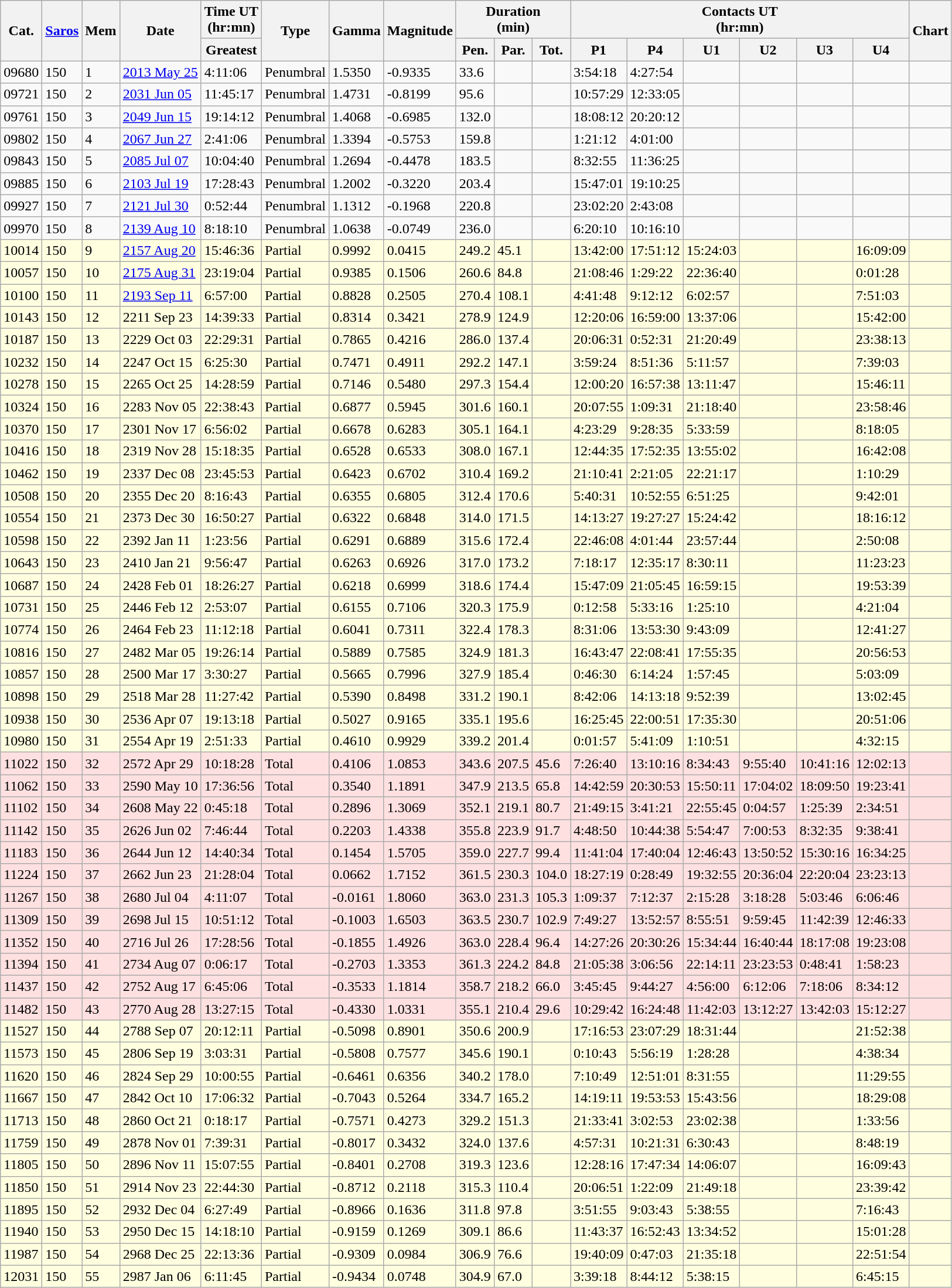<table class=wikitable>
<tr>
<th rowspan=2>Cat.</th>
<th rowspan=2><a href='#'>Saros</a></th>
<th rowspan=2>Mem</th>
<th rowspan=2>Date</th>
<th>Time UT<br>(hr:mn)</th>
<th rowspan=2>Type</th>
<th rowspan=2>Gamma</th>
<th rowspan=2>Magnitude</th>
<th colspan=3>Duration<br>(min)</th>
<th colspan=6>Contacts UT<br>(hr:mn)</th>
<th rowspan=2>Chart</th>
</tr>
<tr>
<th>Greatest</th>
<th>Pen.</th>
<th>Par.</th>
<th>Tot.</th>
<th>P1</th>
<th>P4</th>
<th>U1</th>
<th>U2</th>
<th>U3</th>
<th>U4</th>
</tr>
<tr>
<td>09680</td>
<td>150</td>
<td>1</td>
<td><a href='#'>2013 May 25</a></td>
<td>4:11:06</td>
<td>Penumbral</td>
<td>1.5350</td>
<td>-0.9335</td>
<td>33.6</td>
<td></td>
<td></td>
<td>3:54:18</td>
<td>4:27:54</td>
<td></td>
<td></td>
<td></td>
<td></td>
<td></td>
</tr>
<tr>
<td>09721</td>
<td>150</td>
<td>2</td>
<td><a href='#'>2031 Jun 05</a></td>
<td>11:45:17</td>
<td>Penumbral</td>
<td>1.4731</td>
<td>-0.8199</td>
<td>95.6</td>
<td></td>
<td></td>
<td>10:57:29</td>
<td>12:33:05</td>
<td></td>
<td></td>
<td></td>
<td></td>
<td></td>
</tr>
<tr>
<td>09761</td>
<td>150</td>
<td>3</td>
<td><a href='#'>2049 Jun 15</a></td>
<td>19:14:12</td>
<td>Penumbral</td>
<td>1.4068</td>
<td>-0.6985</td>
<td>132.0</td>
<td></td>
<td></td>
<td>18:08:12</td>
<td>20:20:12</td>
<td></td>
<td></td>
<td></td>
<td></td>
<td></td>
</tr>
<tr>
<td>09802</td>
<td>150</td>
<td>4</td>
<td><a href='#'>2067 Jun 27</a></td>
<td>2:41:06</td>
<td>Penumbral</td>
<td>1.3394</td>
<td>-0.5753</td>
<td>159.8</td>
<td></td>
<td></td>
<td>1:21:12</td>
<td>4:01:00</td>
<td></td>
<td></td>
<td></td>
<td></td>
<td></td>
</tr>
<tr>
<td>09843</td>
<td>150</td>
<td>5</td>
<td><a href='#'>2085 Jul 07</a></td>
<td>10:04:40</td>
<td>Penumbral</td>
<td>1.2694</td>
<td>-0.4478</td>
<td>183.5</td>
<td></td>
<td></td>
<td>8:32:55</td>
<td>11:36:25</td>
<td></td>
<td></td>
<td></td>
<td></td>
<td></td>
</tr>
<tr>
<td>09885</td>
<td>150</td>
<td>6</td>
<td><a href='#'>2103 Jul 19</a></td>
<td>17:28:43</td>
<td>Penumbral</td>
<td>1.2002</td>
<td>-0.3220</td>
<td>203.4</td>
<td></td>
<td></td>
<td>15:47:01</td>
<td>19:10:25</td>
<td></td>
<td></td>
<td></td>
<td></td>
<td></td>
</tr>
<tr>
<td>09927</td>
<td>150</td>
<td>7</td>
<td><a href='#'>2121 Jul 30</a></td>
<td>0:52:44</td>
<td>Penumbral</td>
<td>1.1312</td>
<td>-0.1968</td>
<td>220.8</td>
<td></td>
<td></td>
<td>23:02:20</td>
<td>2:43:08</td>
<td></td>
<td></td>
<td></td>
<td></td>
<td></td>
</tr>
<tr>
<td>09970</td>
<td>150</td>
<td>8</td>
<td><a href='#'>2139 Aug 10</a></td>
<td>8:18:10</td>
<td>Penumbral</td>
<td>1.0638</td>
<td>-0.0749</td>
<td>236.0</td>
<td></td>
<td></td>
<td>6:20:10</td>
<td>10:16:10</td>
<td></td>
<td></td>
<td></td>
<td></td>
<td></td>
</tr>
<tr bgcolor=#ffffe0>
<td>10014</td>
<td>150</td>
<td>9</td>
<td><a href='#'>2157 Aug 20</a></td>
<td>15:46:36</td>
<td>Partial</td>
<td>0.9992</td>
<td>0.0415</td>
<td>249.2</td>
<td>45.1</td>
<td></td>
<td>13:42:00</td>
<td>17:51:12</td>
<td>15:24:03</td>
<td></td>
<td></td>
<td>16:09:09</td>
<td></td>
</tr>
<tr bgcolor=#ffffe0>
<td>10057</td>
<td>150</td>
<td>10</td>
<td><a href='#'>2175 Aug 31</a></td>
<td>23:19:04</td>
<td>Partial</td>
<td>0.9385</td>
<td>0.1506</td>
<td>260.6</td>
<td>84.8</td>
<td></td>
<td>21:08:46</td>
<td>1:29:22</td>
<td>22:36:40</td>
<td></td>
<td></td>
<td>0:01:28</td>
<td></td>
</tr>
<tr bgcolor=#ffffe0>
<td>10100</td>
<td>150</td>
<td>11</td>
<td><a href='#'>2193 Sep 11</a></td>
<td>6:57:00</td>
<td>Partial</td>
<td>0.8828</td>
<td>0.2505</td>
<td>270.4</td>
<td>108.1</td>
<td></td>
<td>4:41:48</td>
<td>9:12:12</td>
<td>6:02:57</td>
<td></td>
<td></td>
<td>7:51:03</td>
<td></td>
</tr>
<tr bgcolor=#ffffe0>
<td>10143</td>
<td>150</td>
<td>12</td>
<td>2211 Sep 23</td>
<td>14:39:33</td>
<td>Partial</td>
<td>0.8314</td>
<td>0.3421</td>
<td>278.9</td>
<td>124.9</td>
<td></td>
<td>12:20:06</td>
<td>16:59:00</td>
<td>13:37:06</td>
<td></td>
<td></td>
<td>15:42:00</td>
<td></td>
</tr>
<tr bgcolor=#ffffe0>
<td>10187</td>
<td>150</td>
<td>13</td>
<td>2229 Oct 03</td>
<td>22:29:31</td>
<td>Partial</td>
<td>0.7865</td>
<td>0.4216</td>
<td>286.0</td>
<td>137.4</td>
<td></td>
<td>20:06:31</td>
<td>0:52:31</td>
<td>21:20:49</td>
<td></td>
<td></td>
<td>23:38:13</td>
<td></td>
</tr>
<tr bgcolor=#ffffe0>
<td>10232</td>
<td>150</td>
<td>14</td>
<td>2247 Oct 15</td>
<td>6:25:30</td>
<td>Partial</td>
<td>0.7471</td>
<td>0.4911</td>
<td>292.2</td>
<td>147.1</td>
<td></td>
<td>3:59:24</td>
<td>8:51:36</td>
<td>5:11:57</td>
<td></td>
<td></td>
<td>7:39:03</td>
<td></td>
</tr>
<tr bgcolor=#ffffe0>
<td>10278</td>
<td>150</td>
<td>15</td>
<td>2265 Oct 25</td>
<td>14:28:59</td>
<td>Partial</td>
<td>0.7146</td>
<td>0.5480</td>
<td>297.3</td>
<td>154.4</td>
<td></td>
<td>12:00:20</td>
<td>16:57:38</td>
<td>13:11:47</td>
<td></td>
<td></td>
<td>15:46:11</td>
<td></td>
</tr>
<tr bgcolor=#ffffe0>
<td>10324</td>
<td>150</td>
<td>16</td>
<td>2283 Nov 05</td>
<td>22:38:43</td>
<td>Partial</td>
<td>0.6877</td>
<td>0.5945</td>
<td>301.6</td>
<td>160.1</td>
<td></td>
<td>20:07:55</td>
<td>1:09:31</td>
<td>21:18:40</td>
<td></td>
<td></td>
<td>23:58:46</td>
<td></td>
</tr>
<tr bgcolor=#ffffe0>
<td>10370</td>
<td>150</td>
<td>17</td>
<td>2301 Nov 17</td>
<td>6:56:02</td>
<td>Partial</td>
<td>0.6678</td>
<td>0.6283</td>
<td>305.1</td>
<td>164.1</td>
<td></td>
<td>4:23:29</td>
<td>9:28:35</td>
<td>5:33:59</td>
<td></td>
<td></td>
<td>8:18:05</td>
<td></td>
</tr>
<tr bgcolor=#ffffe0>
<td>10416</td>
<td>150</td>
<td>18</td>
<td>2319 Nov 28</td>
<td>15:18:35</td>
<td>Partial</td>
<td>0.6528</td>
<td>0.6533</td>
<td>308.0</td>
<td>167.1</td>
<td></td>
<td>12:44:35</td>
<td>17:52:35</td>
<td>13:55:02</td>
<td></td>
<td></td>
<td>16:42:08</td>
<td></td>
</tr>
<tr bgcolor=#ffffe0>
<td>10462</td>
<td>150</td>
<td>19</td>
<td>2337 Dec 08</td>
<td>23:45:53</td>
<td>Partial</td>
<td>0.6423</td>
<td>0.6702</td>
<td>310.4</td>
<td>169.2</td>
<td></td>
<td>21:10:41</td>
<td>2:21:05</td>
<td>22:21:17</td>
<td></td>
<td></td>
<td>1:10:29</td>
<td></td>
</tr>
<tr bgcolor=#ffffe0>
<td>10508</td>
<td>150</td>
<td>20</td>
<td>2355 Dec 20</td>
<td>8:16:43</td>
<td>Partial</td>
<td>0.6355</td>
<td>0.6805</td>
<td>312.4</td>
<td>170.6</td>
<td></td>
<td>5:40:31</td>
<td>10:52:55</td>
<td>6:51:25</td>
<td></td>
<td></td>
<td>9:42:01</td>
<td></td>
</tr>
<tr bgcolor=#ffffe0>
<td>10554</td>
<td>150</td>
<td>21</td>
<td>2373 Dec 30</td>
<td>16:50:27</td>
<td>Partial</td>
<td>0.6322</td>
<td>0.6848</td>
<td>314.0</td>
<td>171.5</td>
<td></td>
<td>14:13:27</td>
<td>19:27:27</td>
<td>15:24:42</td>
<td></td>
<td></td>
<td>18:16:12</td>
<td></td>
</tr>
<tr bgcolor=#ffffe0>
<td>10598</td>
<td>150</td>
<td>22</td>
<td>2392 Jan 11</td>
<td>1:23:56</td>
<td>Partial</td>
<td>0.6291</td>
<td>0.6889</td>
<td>315.6</td>
<td>172.4</td>
<td></td>
<td>22:46:08</td>
<td>4:01:44</td>
<td>23:57:44</td>
<td></td>
<td></td>
<td>2:50:08</td>
<td></td>
</tr>
<tr bgcolor=#ffffe0>
<td>10643</td>
<td>150</td>
<td>23</td>
<td>2410 Jan 21</td>
<td>9:56:47</td>
<td>Partial</td>
<td>0.6263</td>
<td>0.6926</td>
<td>317.0</td>
<td>173.2</td>
<td></td>
<td>7:18:17</td>
<td>12:35:17</td>
<td>8:30:11</td>
<td></td>
<td></td>
<td>11:23:23</td>
<td></td>
</tr>
<tr bgcolor=#ffffe0>
<td>10687</td>
<td>150</td>
<td>24</td>
<td>2428 Feb 01</td>
<td>18:26:27</td>
<td>Partial</td>
<td>0.6218</td>
<td>0.6999</td>
<td>318.6</td>
<td>174.4</td>
<td></td>
<td>15:47:09</td>
<td>21:05:45</td>
<td>16:59:15</td>
<td></td>
<td></td>
<td>19:53:39</td>
<td></td>
</tr>
<tr bgcolor=#ffffe0>
<td>10731</td>
<td>150</td>
<td>25</td>
<td>2446 Feb 12</td>
<td>2:53:07</td>
<td>Partial</td>
<td>0.6155</td>
<td>0.7106</td>
<td>320.3</td>
<td>175.9</td>
<td></td>
<td>0:12:58</td>
<td>5:33:16</td>
<td>1:25:10</td>
<td></td>
<td></td>
<td>4:21:04</td>
<td></td>
</tr>
<tr bgcolor=#ffffe0>
<td>10774</td>
<td>150</td>
<td>26</td>
<td>2464 Feb 23</td>
<td>11:12:18</td>
<td>Partial</td>
<td>0.6041</td>
<td>0.7311</td>
<td>322.4</td>
<td>178.3</td>
<td></td>
<td>8:31:06</td>
<td>13:53:30</td>
<td>9:43:09</td>
<td></td>
<td></td>
<td>12:41:27</td>
<td></td>
</tr>
<tr bgcolor=#ffffe0>
<td>10816</td>
<td>150</td>
<td>27</td>
<td>2482 Mar 05</td>
<td>19:26:14</td>
<td>Partial</td>
<td>0.5889</td>
<td>0.7585</td>
<td>324.9</td>
<td>181.3</td>
<td></td>
<td>16:43:47</td>
<td>22:08:41</td>
<td>17:55:35</td>
<td></td>
<td></td>
<td>20:56:53</td>
<td></td>
</tr>
<tr bgcolor=#ffffe0>
<td>10857</td>
<td>150</td>
<td>28</td>
<td>2500 Mar 17</td>
<td>3:30:27</td>
<td>Partial</td>
<td>0.5665</td>
<td>0.7996</td>
<td>327.9</td>
<td>185.4</td>
<td></td>
<td>0:46:30</td>
<td>6:14:24</td>
<td>1:57:45</td>
<td></td>
<td></td>
<td>5:03:09</td>
<td></td>
</tr>
<tr bgcolor=#ffffe0>
<td>10898</td>
<td>150</td>
<td>29</td>
<td>2518 Mar 28</td>
<td>11:27:42</td>
<td>Partial</td>
<td>0.5390</td>
<td>0.8498</td>
<td>331.2</td>
<td>190.1</td>
<td></td>
<td>8:42:06</td>
<td>14:13:18</td>
<td>9:52:39</td>
<td></td>
<td></td>
<td>13:02:45</td>
<td></td>
</tr>
<tr bgcolor=#ffffe0>
<td>10938</td>
<td>150</td>
<td>30</td>
<td>2536 Apr 07</td>
<td>19:13:18</td>
<td>Partial</td>
<td>0.5027</td>
<td>0.9165</td>
<td>335.1</td>
<td>195.6</td>
<td></td>
<td>16:25:45</td>
<td>22:00:51</td>
<td>17:35:30</td>
<td></td>
<td></td>
<td>20:51:06</td>
<td></td>
</tr>
<tr bgcolor=#ffffe0>
<td>10980</td>
<td>150</td>
<td>31</td>
<td>2554 Apr 19</td>
<td>2:51:33</td>
<td>Partial</td>
<td>0.4610</td>
<td>0.9929</td>
<td>339.2</td>
<td>201.4</td>
<td></td>
<td>0:01:57</td>
<td>5:41:09</td>
<td>1:10:51</td>
<td></td>
<td></td>
<td>4:32:15</td>
<td></td>
</tr>
<tr bgcolor=#ffe0e0>
<td>11022</td>
<td>150</td>
<td>32</td>
<td>2572 Apr 29</td>
<td>10:18:28</td>
<td>Total</td>
<td>0.4106</td>
<td>1.0853</td>
<td>343.6</td>
<td>207.5</td>
<td>45.6</td>
<td>7:26:40</td>
<td>13:10:16</td>
<td>8:34:43</td>
<td>9:55:40</td>
<td>10:41:16</td>
<td>12:02:13</td>
<td></td>
</tr>
<tr bgcolor=#ffe0e0>
<td>11062</td>
<td>150</td>
<td>33</td>
<td>2590 May 10</td>
<td>17:36:56</td>
<td>Total</td>
<td>0.3540</td>
<td>1.1891</td>
<td>347.9</td>
<td>213.5</td>
<td>65.8</td>
<td>14:42:59</td>
<td>20:30:53</td>
<td>15:50:11</td>
<td>17:04:02</td>
<td>18:09:50</td>
<td>19:23:41</td>
<td></td>
</tr>
<tr bgcolor=#ffe0e0>
<td>11102</td>
<td>150</td>
<td>34</td>
<td>2608 May 22</td>
<td>0:45:18</td>
<td>Total</td>
<td>0.2896</td>
<td>1.3069</td>
<td>352.1</td>
<td>219.1</td>
<td>80.7</td>
<td>21:49:15</td>
<td>3:41:21</td>
<td>22:55:45</td>
<td>0:04:57</td>
<td>1:25:39</td>
<td>2:34:51</td>
<td></td>
</tr>
<tr bgcolor=#ffe0e0>
<td>11142</td>
<td>150</td>
<td>35</td>
<td>2626 Jun 02</td>
<td>7:46:44</td>
<td>Total</td>
<td>0.2203</td>
<td>1.4338</td>
<td>355.8</td>
<td>223.9</td>
<td>91.7</td>
<td>4:48:50</td>
<td>10:44:38</td>
<td>5:54:47</td>
<td>7:00:53</td>
<td>8:32:35</td>
<td>9:38:41</td>
<td></td>
</tr>
<tr bgcolor=#ffe0e0>
<td>11183</td>
<td>150</td>
<td>36</td>
<td>2644 Jun 12</td>
<td>14:40:34</td>
<td>Total</td>
<td>0.1454</td>
<td>1.5705</td>
<td>359.0</td>
<td>227.7</td>
<td>99.4</td>
<td>11:41:04</td>
<td>17:40:04</td>
<td>12:46:43</td>
<td>13:50:52</td>
<td>15:30:16</td>
<td>16:34:25</td>
<td></td>
</tr>
<tr bgcolor=#ffe0e0>
<td>11224</td>
<td>150</td>
<td>37</td>
<td>2662 Jun 23</td>
<td>21:28:04</td>
<td>Total</td>
<td>0.0662</td>
<td>1.7152</td>
<td>361.5</td>
<td>230.3</td>
<td>104.0</td>
<td>18:27:19</td>
<td>0:28:49</td>
<td>19:32:55</td>
<td>20:36:04</td>
<td>22:20:04</td>
<td>23:23:13</td>
<td></td>
</tr>
<tr bgcolor=#ffe0e0>
<td>11267</td>
<td>150</td>
<td>38</td>
<td>2680 Jul 04</td>
<td>4:11:07</td>
<td>Total</td>
<td>-0.0161</td>
<td>1.8060</td>
<td>363.0</td>
<td>231.3</td>
<td>105.3</td>
<td>1:09:37</td>
<td>7:12:37</td>
<td>2:15:28</td>
<td>3:18:28</td>
<td>5:03:46</td>
<td>6:06:46</td>
<td></td>
</tr>
<tr bgcolor=#ffe0e0>
<td>11309</td>
<td>150</td>
<td>39</td>
<td>2698 Jul 15</td>
<td>10:51:12</td>
<td>Total</td>
<td>-0.1003</td>
<td>1.6503</td>
<td>363.5</td>
<td>230.7</td>
<td>102.9</td>
<td>7:49:27</td>
<td>13:52:57</td>
<td>8:55:51</td>
<td>9:59:45</td>
<td>11:42:39</td>
<td>12:46:33</td>
<td></td>
</tr>
<tr bgcolor=#ffe0e0>
<td>11352</td>
<td>150</td>
<td>40</td>
<td>2716 Jul 26</td>
<td>17:28:56</td>
<td>Total</td>
<td>-0.1855</td>
<td>1.4926</td>
<td>363.0</td>
<td>228.4</td>
<td>96.4</td>
<td>14:27:26</td>
<td>20:30:26</td>
<td>15:34:44</td>
<td>16:40:44</td>
<td>18:17:08</td>
<td>19:23:08</td>
<td></td>
</tr>
<tr bgcolor=#ffe0e0>
<td>11394</td>
<td>150</td>
<td>41</td>
<td>2734 Aug 07</td>
<td>0:06:17</td>
<td>Total</td>
<td>-0.2703</td>
<td>1.3353</td>
<td>361.3</td>
<td>224.2</td>
<td>84.8</td>
<td>21:05:38</td>
<td>3:06:56</td>
<td>22:14:11</td>
<td>23:23:53</td>
<td>0:48:41</td>
<td>1:58:23</td>
<td></td>
</tr>
<tr bgcolor=#ffe0e0>
<td>11437</td>
<td>150</td>
<td>42</td>
<td>2752 Aug 17</td>
<td>6:45:06</td>
<td>Total</td>
<td>-0.3533</td>
<td>1.1814</td>
<td>358.7</td>
<td>218.2</td>
<td>66.0</td>
<td>3:45:45</td>
<td>9:44:27</td>
<td>4:56:00</td>
<td>6:12:06</td>
<td>7:18:06</td>
<td>8:34:12</td>
<td></td>
</tr>
<tr bgcolor=#ffe0e0>
<td>11482</td>
<td>150</td>
<td>43</td>
<td>2770 Aug 28</td>
<td>13:27:15</td>
<td>Total</td>
<td>-0.4330</td>
<td>1.0331</td>
<td>355.1</td>
<td>210.4</td>
<td>29.6</td>
<td>10:29:42</td>
<td>16:24:48</td>
<td>11:42:03</td>
<td>13:12:27</td>
<td>13:42:03</td>
<td>15:12:27</td>
<td></td>
</tr>
<tr bgcolor=#ffffe0>
<td>11527</td>
<td>150</td>
<td>44</td>
<td>2788 Sep 07</td>
<td>20:12:11</td>
<td>Partial</td>
<td>-0.5098</td>
<td>0.8901</td>
<td>350.6</td>
<td>200.9</td>
<td></td>
<td>17:16:53</td>
<td>23:07:29</td>
<td>18:31:44</td>
<td></td>
<td></td>
<td>21:52:38</td>
<td></td>
</tr>
<tr bgcolor=#ffffe0>
<td>11573</td>
<td>150</td>
<td>45</td>
<td>2806 Sep 19</td>
<td>3:03:31</td>
<td>Partial</td>
<td>-0.5808</td>
<td>0.7577</td>
<td>345.6</td>
<td>190.1</td>
<td></td>
<td>0:10:43</td>
<td>5:56:19</td>
<td>1:28:28</td>
<td></td>
<td></td>
<td>4:38:34</td>
<td></td>
</tr>
<tr bgcolor=#ffffe0>
<td>11620</td>
<td>150</td>
<td>46</td>
<td>2824 Sep 29</td>
<td>10:00:55</td>
<td>Partial</td>
<td>-0.6461</td>
<td>0.6356</td>
<td>340.2</td>
<td>178.0</td>
<td></td>
<td>7:10:49</td>
<td>12:51:01</td>
<td>8:31:55</td>
<td></td>
<td></td>
<td>11:29:55</td>
<td></td>
</tr>
<tr bgcolor=#ffffe0>
<td>11667</td>
<td>150</td>
<td>47</td>
<td>2842 Oct 10</td>
<td>17:06:32</td>
<td>Partial</td>
<td>-0.7043</td>
<td>0.5264</td>
<td>334.7</td>
<td>165.2</td>
<td></td>
<td>14:19:11</td>
<td>19:53:53</td>
<td>15:43:56</td>
<td></td>
<td></td>
<td>18:29:08</td>
<td></td>
</tr>
<tr bgcolor=#ffffe0>
<td>11713</td>
<td>150</td>
<td>48</td>
<td>2860 Oct 21</td>
<td>0:18:17</td>
<td>Partial</td>
<td>-0.7571</td>
<td>0.4273</td>
<td>329.2</td>
<td>151.3</td>
<td></td>
<td>21:33:41</td>
<td>3:02:53</td>
<td>23:02:38</td>
<td></td>
<td></td>
<td>1:33:56</td>
<td></td>
</tr>
<tr bgcolor=#ffffe0>
<td>11759</td>
<td>150</td>
<td>49</td>
<td>2878 Nov 01</td>
<td>7:39:31</td>
<td>Partial</td>
<td>-0.8017</td>
<td>0.3432</td>
<td>324.0</td>
<td>137.6</td>
<td></td>
<td>4:57:31</td>
<td>10:21:31</td>
<td>6:30:43</td>
<td></td>
<td></td>
<td>8:48:19</td>
<td></td>
</tr>
<tr bgcolor=#ffffe0>
<td>11805</td>
<td>150</td>
<td>50</td>
<td>2896 Nov 11</td>
<td>15:07:55</td>
<td>Partial</td>
<td>-0.8401</td>
<td>0.2708</td>
<td>319.3</td>
<td>123.6</td>
<td></td>
<td>12:28:16</td>
<td>17:47:34</td>
<td>14:06:07</td>
<td></td>
<td></td>
<td>16:09:43</td>
<td></td>
</tr>
<tr bgcolor=#ffffe0>
<td>11850</td>
<td>150</td>
<td>51</td>
<td>2914 Nov 23</td>
<td>22:44:30</td>
<td>Partial</td>
<td>-0.8712</td>
<td>0.2118</td>
<td>315.3</td>
<td>110.4</td>
<td></td>
<td>20:06:51</td>
<td>1:22:09</td>
<td>21:49:18</td>
<td></td>
<td></td>
<td>23:39:42</td>
<td></td>
</tr>
<tr bgcolor=#ffffe0>
<td>11895</td>
<td>150</td>
<td>52</td>
<td>2932 Dec 04</td>
<td>6:27:49</td>
<td>Partial</td>
<td>-0.8966</td>
<td>0.1636</td>
<td>311.8</td>
<td>97.8</td>
<td></td>
<td>3:51:55</td>
<td>9:03:43</td>
<td>5:38:55</td>
<td></td>
<td></td>
<td>7:16:43</td>
<td></td>
</tr>
<tr bgcolor=#ffffe0>
<td>11940</td>
<td>150</td>
<td>53</td>
<td>2950 Dec 15</td>
<td>14:18:10</td>
<td>Partial</td>
<td>-0.9159</td>
<td>0.1269</td>
<td>309.1</td>
<td>86.6</td>
<td></td>
<td>11:43:37</td>
<td>16:52:43</td>
<td>13:34:52</td>
<td></td>
<td></td>
<td>15:01:28</td>
<td></td>
</tr>
<tr bgcolor=#ffffe0>
<td>11987</td>
<td>150</td>
<td>54</td>
<td>2968 Dec 25</td>
<td>22:13:36</td>
<td>Partial</td>
<td>-0.9309</td>
<td>0.0984</td>
<td>306.9</td>
<td>76.6</td>
<td></td>
<td>19:40:09</td>
<td>0:47:03</td>
<td>21:35:18</td>
<td></td>
<td></td>
<td>22:51:54</td>
<td></td>
</tr>
<tr bgcolor=#ffffe0>
<td>12031</td>
<td>150</td>
<td>55</td>
<td>2987 Jan 06</td>
<td>6:11:45</td>
<td>Partial</td>
<td>-0.9434</td>
<td>0.0748</td>
<td>304.9</td>
<td>67.0</td>
<td></td>
<td>3:39:18</td>
<td>8:44:12</td>
<td>5:38:15</td>
<td></td>
<td></td>
<td>6:45:15</td>
<td></td>
</tr>
</table>
